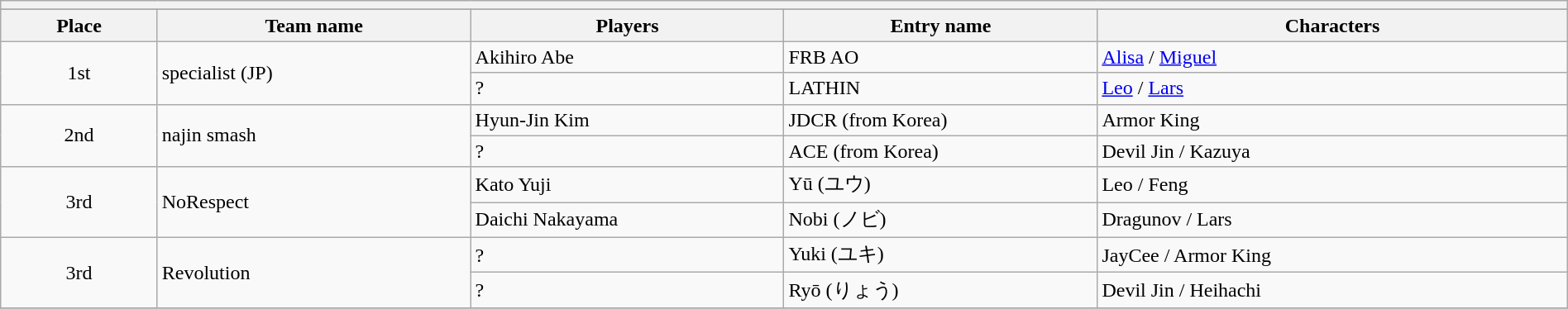<table class="wikitable" width=100%>
<tr>
<th colspan=5></th>
</tr>
<tr bgcolor="#dddddd">
</tr>
<tr>
<th width=10%>Place</th>
<th width=20%>Team name</th>
<th width=20%>Players</th>
<th width=20%>Entry name</th>
<th width=30%>Characters</th>
</tr>
<tr>
<td align=center rowspan="2">1st</td>
<td rowspan="2">specialist (JP)</td>
<td>Akihiro Abe</td>
<td>FRB AO</td>
<td><a href='#'>Alisa</a> / <a href='#'>Miguel</a></td>
</tr>
<tr>
<td>?</td>
<td>LATHIN</td>
<td><a href='#'>Leo</a> / <a href='#'>Lars</a></td>
</tr>
<tr>
<td align=center rowspan="2">2nd</td>
<td rowspan="2">najin smash</td>
<td>Hyun-Jin Kim</td>
<td>JDCR (from Korea)</td>
<td>Armor King</td>
</tr>
<tr>
<td>?</td>
<td>ACE (from Korea)</td>
<td>Devil Jin / Kazuya</td>
</tr>
<tr>
<td align=center rowspan="2">3rd</td>
<td rowspan="2">NoRespect</td>
<td>Kato Yuji</td>
<td>Yū (ユウ)</td>
<td>Leo / Feng</td>
</tr>
<tr>
<td>Daichi Nakayama</td>
<td>Nobi (ノビ)</td>
<td>Dragunov / Lars</td>
</tr>
<tr>
<td align=center rowspan="2">3rd</td>
<td rowspan="2">Revolution</td>
<td>?</td>
<td>Yuki (ユキ)</td>
<td>JayCee / Armor King</td>
</tr>
<tr>
<td>?</td>
<td>Ryō (りょう)</td>
<td>Devil Jin / Heihachi</td>
</tr>
<tr>
</tr>
</table>
